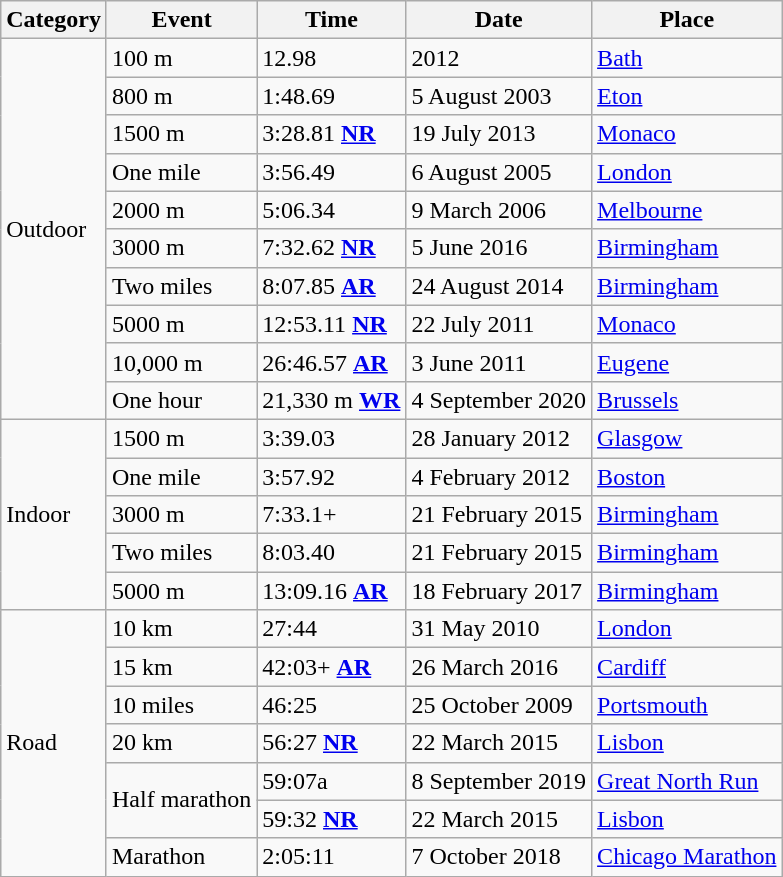<table class="wikitable">
<tr>
<th>Category</th>
<th>Event</th>
<th>Time</th>
<th>Date</th>
<th>Place</th>
</tr>
<tr>
<td rowspan=10>Outdoor</td>
<td>100 m</td>
<td>12.98</td>
<td>2012</td>
<td><a href='#'>Bath</a></td>
</tr>
<tr>
<td>800 m</td>
<td>1:48.69</td>
<td>5 August 2003</td>
<td><a href='#'>Eton</a></td>
</tr>
<tr>
<td>1500 m</td>
<td>3:28.81 <strong><a href='#'>NR</a></strong></td>
<td>19 July 2013</td>
<td><a href='#'>Monaco</a></td>
</tr>
<tr>
<td>One mile</td>
<td>3:56.49</td>
<td>6 August 2005</td>
<td><a href='#'>London</a></td>
</tr>
<tr>
<td>2000 m</td>
<td>5:06.34</td>
<td>9 March 2006</td>
<td><a href='#'>Melbourne</a></td>
</tr>
<tr>
<td>3000 m</td>
<td>7:32.62 <strong><a href='#'>NR</a></strong></td>
<td>5 June 2016</td>
<td><a href='#'>Birmingham</a></td>
</tr>
<tr>
<td>Two miles</td>
<td>8:07.85 <strong><a href='#'>AR</a></strong></td>
<td>24 August 2014</td>
<td><a href='#'>Birmingham</a></td>
</tr>
<tr>
<td>5000 m</td>
<td>12:53.11 <strong><a href='#'>NR</a></strong></td>
<td>22 July 2011</td>
<td><a href='#'>Monaco</a></td>
</tr>
<tr>
<td>10,000 m</td>
<td>26:46.57 <strong><a href='#'>AR</a></strong></td>
<td>3 June 2011</td>
<td><a href='#'>Eugene</a></td>
</tr>
<tr>
<td>One hour</td>
<td>21,330 m <strong><a href='#'>WR</a></strong></td>
<td>4 September 2020</td>
<td><a href='#'>Brussels</a></td>
</tr>
<tr>
<td rowspan=5>Indoor</td>
<td>1500 m</td>
<td>3:39.03</td>
<td>28 January 2012</td>
<td><a href='#'>Glasgow</a></td>
</tr>
<tr>
<td>One mile</td>
<td>3:57.92</td>
<td>4 February 2012</td>
<td><a href='#'>Boston</a></td>
</tr>
<tr>
<td>3000 m</td>
<td>7:33.1+</td>
<td>21 February 2015</td>
<td><a href='#'>Birmingham</a></td>
</tr>
<tr>
<td>Two miles</td>
<td>8:03.40</td>
<td>21 February 2015</td>
<td><a href='#'>Birmingham</a></td>
</tr>
<tr>
<td>5000 m</td>
<td>13:09.16 <strong><a href='#'>AR</a></strong></td>
<td>18 February 2017</td>
<td><a href='#'>Birmingham</a></td>
</tr>
<tr>
<td rowspan=7>Road</td>
<td>10 km</td>
<td>27:44</td>
<td>31 May 2010</td>
<td><a href='#'>London</a></td>
</tr>
<tr>
<td>15 km</td>
<td>42:03+ <strong><a href='#'>AR</a></strong></td>
<td>26 March 2016</td>
<td><a href='#'>Cardiff</a></td>
</tr>
<tr>
<td>10 miles</td>
<td>46:25</td>
<td>25 October 2009</td>
<td><a href='#'>Portsmouth</a></td>
</tr>
<tr>
<td>20 km</td>
<td>56:27 <strong><a href='#'>NR</a></strong></td>
<td>22 March 2015</td>
<td><a href='#'>Lisbon</a></td>
</tr>
<tr>
<td rowspan=2>Half marathon</td>
<td>59:07a</td>
<td>8 September 2019</td>
<td><a href='#'>Great North Run</a></td>
</tr>
<tr>
<td>59:32 <strong><a href='#'>NR</a></strong></td>
<td>22 March 2015</td>
<td><a href='#'>Lisbon</a></td>
</tr>
<tr>
<td>Marathon</td>
<td>2:05:11</td>
<td>7 October 2018</td>
<td><a href='#'>Chicago Marathon</a></td>
</tr>
</table>
